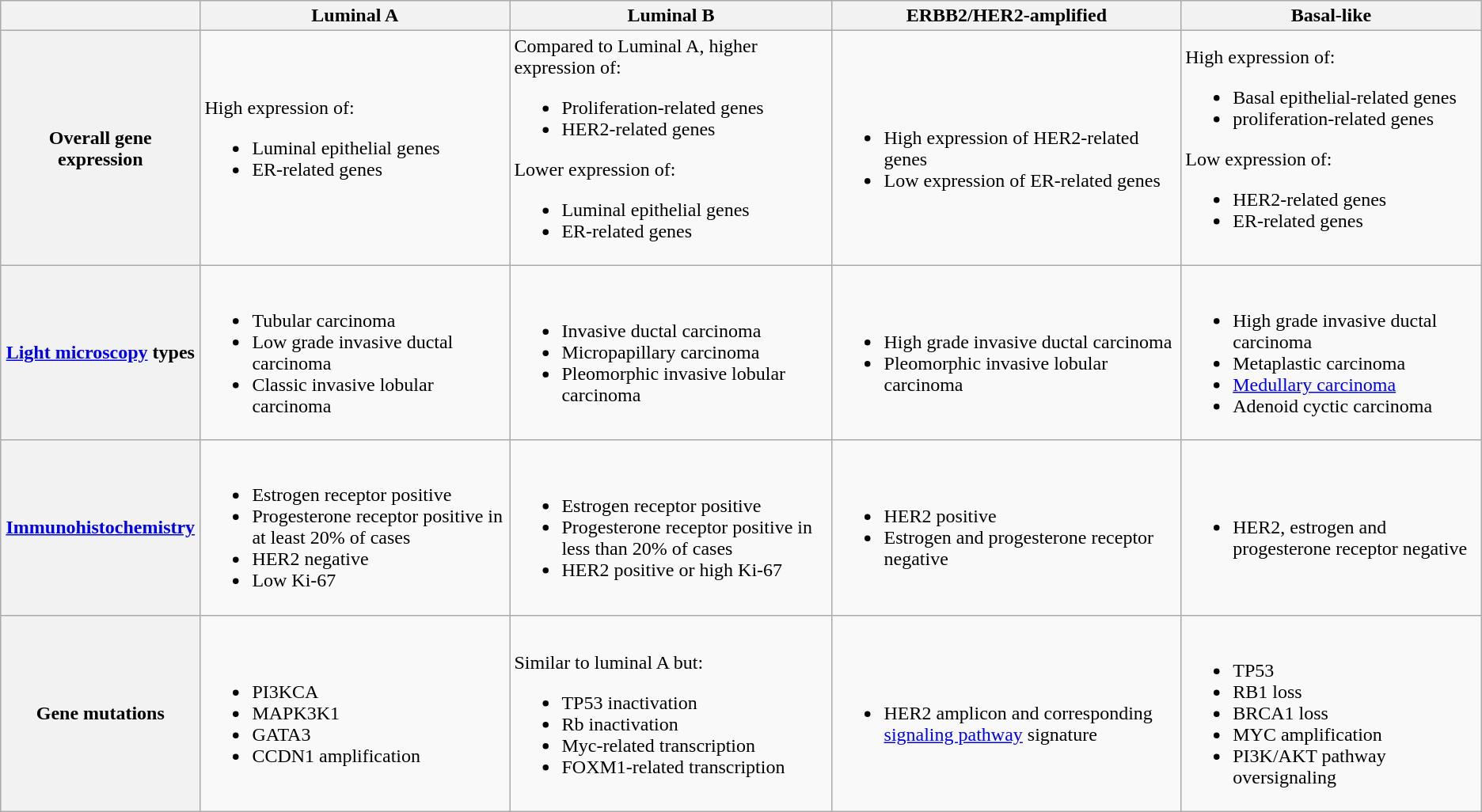<table class=wikitable>
<tr>
<th></th>
<th>Luminal A</th>
<th>Luminal B</th>
<th>ERBB2/HER2-amplified</th>
<th>Basal-like</th>
</tr>
<tr>
<th>Overall gene expression</th>
<td>High expression of:<br><ul><li>Luminal epithelial genes</li><li>ER-related genes</li></ul></td>
<td>Compared to Luminal A, higher expression of:<br><ul><li>Proliferation-related genes</li><li>HER2-related genes</li></ul>Lower expression of:<ul><li>Luminal epithelial genes</li><li>ER-related genes</li></ul></td>
<td><br><ul><li>High expression of HER2-related genes</li><li>Low expression of ER-related genes</li></ul></td>
<td>High expression of:<br><ul><li>Basal epithelial-related genes</li><li>proliferation-related genes</li></ul>Low expression of:<ul><li>HER2-related genes</li><li>ER-related genes</li></ul></td>
</tr>
<tr>
<th><a href='#'>Light microscopy</a> types</th>
<td><br><ul><li>Tubular carcinoma</li><li>Low grade invasive ductal carcinoma</li><li>Classic invasive lobular carcinoma</li></ul></td>
<td><br><ul><li>Invasive ductal carcinoma</li><li>Micropapillary carcinoma</li><li>Pleomorphic invasive lobular carcinoma</li></ul></td>
<td><br><ul><li>High grade invasive ductal carcinoma</li><li>Pleomorphic invasive lobular carcinoma</li></ul></td>
<td><br><ul><li>High grade invasive ductal carcinoma</li><li>Metaplastic carcinoma</li><li><a href='#'>Medullary carcinoma</a></li><li>Adenoid cyctic carcinoma</li></ul></td>
</tr>
<tr>
<th><a href='#'>Immunohistochemistry</a></th>
<td><br><ul><li>Estrogen receptor positive</li><li>Progesterone receptor positive in at least 20% of cases</li><li>HER2 negative</li><li>Low Ki-67</li></ul></td>
<td><br><ul><li>Estrogen receptor positive</li><li>Progesterone receptor positive in less than 20% of cases</li><li>HER2 positive or high Ki-67</li></ul></td>
<td><br><ul><li>HER2 positive</li><li>Estrogen and progesterone receptor negative</li></ul></td>
<td><br><ul><li>HER2, estrogen and progesterone receptor negative</li></ul></td>
</tr>
<tr>
<th>Gene mutations</th>
<td><br><ul><li>PI3KCA</li><li>MAPK3K1</li><li>GATA3</li><li>CCDN1 amplification</li></ul></td>
<td><br>Similar to luminal A but:<ul><li>TP53 inactivation</li><li>Rb inactivation</li><li>Myc-related transcription</li><li>FOXM1-related transcription</li></ul></td>
<td><br><ul><li>HER2 amplicon and corresponding <a href='#'>signaling pathway</a> signature</li></ul></td>
<td><br><ul><li>TP53</li><li>RB1 loss</li><li>BRCA1 loss</li><li>MYC amplification</li><li>PI3K/AKT pathway oversignaling</li></ul></td>
</tr>
</table>
